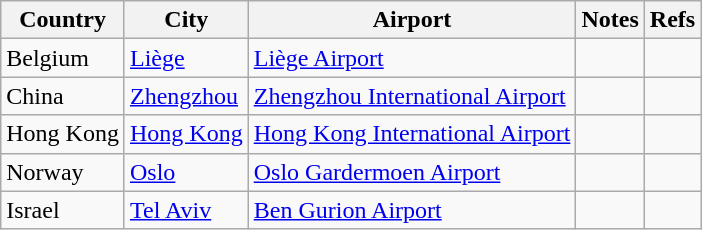<table class="wikitable sortable">
<tr>
<th>Country</th>
<th>City</th>
<th>Airport</th>
<th>Notes</th>
<th class="unsortable">Refs</th>
</tr>
<tr>
<td>Belgium</td>
<td><a href='#'>Liège</a></td>
<td><a href='#'>Liège Airport</a></td>
<td></td>
<td align=center></td>
</tr>
<tr>
<td>China</td>
<td><a href='#'>Zhengzhou</a></td>
<td><a href='#'>Zhengzhou International Airport</a></td>
<td align=center></td>
<td align=center></td>
</tr>
<tr>
<td>Hong Kong</td>
<td><a href='#'>Hong Kong</a></td>
<td><a href='#'>Hong Kong International Airport</a></td>
<td align=center></td>
<td align=center></td>
</tr>
<tr>
<td>Norway</td>
<td><a href='#'>Oslo</a></td>
<td><a href='#'>Oslo Gardermoen Airport</a></td>
<td align=center></td>
<td align=center></td>
</tr>
<tr>
<td>Israel</td>
<td><a href='#'>Tel Aviv</a></td>
<td><a href='#'>Ben Gurion Airport</a></td>
<td></td>
<td align=center></td>
</tr>
</table>
